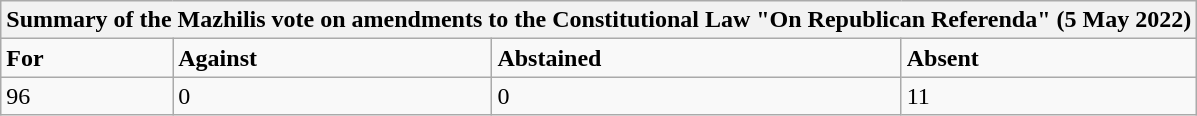<table class="wikitable">
<tr>
<th colspan="4">Summary of the Mazhilis vote on amendments to the Constitutional Law "On Republican Referenda" (5 May 2022)</th>
</tr>
<tr>
<td><strong>For</strong></td>
<td><strong>Against</strong></td>
<td><strong>Abstained</strong></td>
<td><strong>Absent</strong></td>
</tr>
<tr>
<td>96</td>
<td>0</td>
<td>0</td>
<td>11</td>
</tr>
</table>
